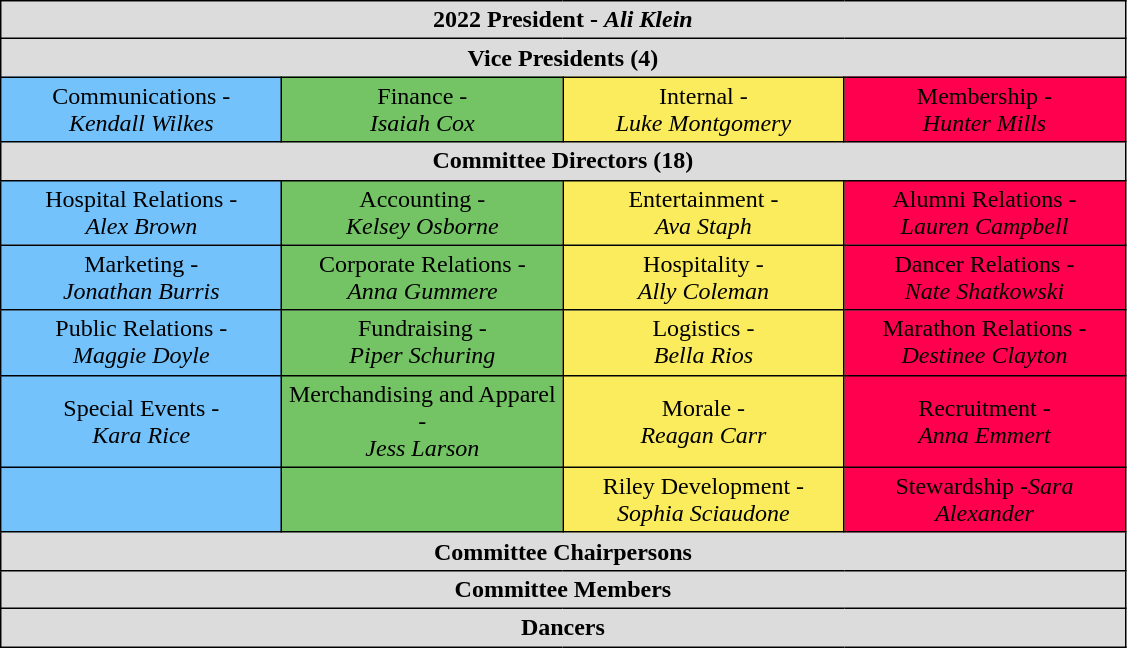<table class="wikitable" style="clear: right"; float: center; style="background: black; color: white"; style="border: 3px solid black;">
<tr>
<th colspan="4" style="background: gainsboro; color: black; border: 1px solid black"><strong> 2022 President</strong> - <em>Ali Klein</em></th>
</tr>
<tr>
<th colspan="4" style="background: gainsboro; color: black; border: 1px solid black"><strong>Vice Presidents (4)</strong></th>
</tr>
<tr>
<td align="center" width="180" style="background: #73C2FB; color: black; border: 1px solid black">Communications -<br><em>Kendall Wilkes</em></td>
<td style="background: #74C365; color: black; border: 1px solid black" align="center" width="180">Finance -<br><em>Isaiah Cox</em></td>
<td style="background: #FBEC5D; color: black; border: 1px solid black" align="center" width="180">Internal -<br><em>Luke Montgomery</em></td>
<td style="background: #FF004F; color: black; border: 1px solid black" align="center" width="180">Membership -<br><em>Hunter Mills</em></td>
</tr>
<tr>
<th colspan="4" style="background: gainsboro; color: black; border: 1px solid black"><strong>Committee Directors (18)</strong></th>
</tr>
<tr>
<td style="background: #73C2FB; color: black; border: 1px solid black" align="center">Hospital Relations -<br><em>Alex Brown</em></td>
<td style="background: #74C365; color: black; border: 1px solid black" align="center">Accounting -<br><em>Kelsey Osborne</em></td>
<td style="background: #FBEC5D; color: black; border: 1px solid black" align="center">Entertainment -<br><em>Ava Staph</em></td>
<td style="background: #FF004F; color: black; border: 1px solid black" align="center">Alumni Relations -<br><em>Lauren Campbell</em></td>
</tr>
<tr>
<td style="background: #73C2FB; color: black; border: 1px solid black" align="center">Marketing -<br><em>Jonathan Burris</em></td>
<td style="background: #74C365; color: black; border: 1px solid black" align="center">Corporate Relations -<br><em>Anna Gummere</em></td>
<td style="background: #FBEC5D; color: black; border: 1px solid black" align="center">Hospitality -<br><em>Ally Coleman</em></td>
<td style="background: #FF004F; color: black; border: 1px solid black" align="center">Dancer Relations -<br><em>Nate Shatkowski </em></td>
</tr>
<tr>
<td style="background: #73C2FB; color: black; border: 1px solid black" align="center">Public Relations -<br><em>Maggie Doyle</em></td>
<td style="background: #74C365; color: black; border: 1px solid black" align="center">Fundraising -<br><em>Piper Schuring </em></td>
<td style="background: #FBEC5D; color: black; border: 1px solid black" align="center">Logistics -<br><em>Bella Rios</em></td>
<td style="background: #FF004F; color: black; border: 1px solid black" align="center">Marathon Relations -<br><em>Destinee Clayton</em></td>
</tr>
<tr>
<td style="background: #73C2FB; color: black; border: 1px solid black" align="center">Special Events -<br><em>Kara Rice</em></td>
<td style="background: #74C365; color: black; border: 1px solid black" align="center">Merchandising and Apparel -<br><em>Jess Larson</em></td>
<td style="background: #FBEC5D; color: black; border: 1px solid black" align="center">Morale -<br><em>Reagan Carr</em></td>
<td style="background: #FF004F; color: black; border: 1px solid black" align="center">Recruitment -<br><em>Anna Emmert</em></td>
</tr>
<tr>
<td style="background: #73C2FB; color: black; border: 1px solid black"></td>
<td style="background: #74C365; color: black; border: 1px solid black"></td>
<td style="background: #FBEC5D; color: black; border: 1px solid black" align="center">Riley Development -<br><em>Sophia Sciaudone</em></td>
<td style="background: #FF004F; color: black; border: 1px solid black" align="center">Stewardship -<em>Sara Alexander</em></td>
</tr>
<tr>
<th colspan="4" style="background: gainsboro; color: black; border: 1px solid black"><strong>Committee Chairpersons</strong></th>
</tr>
<tr>
<th colspan="4" style="background: gainsboro; color: black; border: 1px solid black"><strong>Committee Members</strong></th>
</tr>
<tr>
<th colspan="4" style="background: gainsboro; color: black; border: 1px solid black"><strong>Dancers</strong></th>
</tr>
</table>
